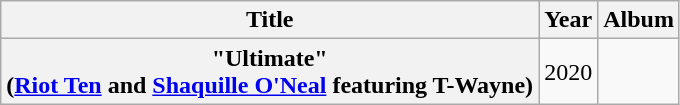<table class="wikitable plainrowheaders" style="text-align:center;">
<tr>
<th scope="col">Title</th>
<th scope="col">Year</th>
<th scope="col">Album</th>
</tr>
<tr>
<th scope="row">"Ultimate" <br><span>(<a href='#'>Riot Ten</a> and <a href='#'>Shaquille O'Neal</a> featuring T-Wayne)</span></th>
<td>2020</td>
<td></td>
</tr>
</table>
